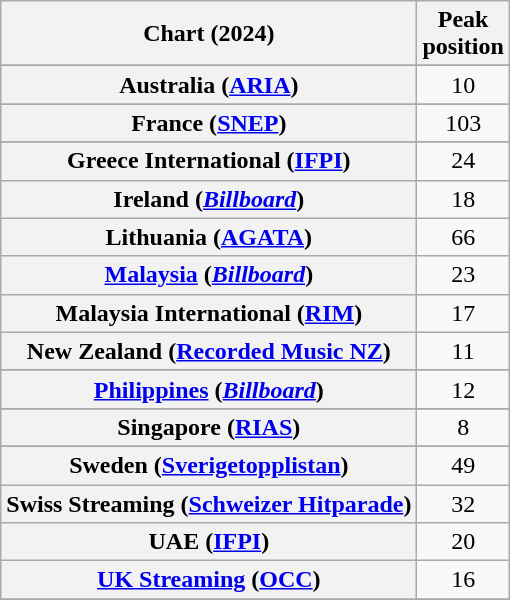<table class="wikitable sortable plainrowheaders" style="text-align:center">
<tr>
<th scope="col">Chart (2024)</th>
<th scope="col">Peak<br>position</th>
</tr>
<tr>
</tr>
<tr>
<th scope="row">Australia (<a href='#'>ARIA</a>)</th>
<td>10</td>
</tr>
<tr>
</tr>
<tr>
</tr>
<tr>
</tr>
<tr>
<th scope="row">France (<a href='#'>SNEP</a>)</th>
<td>103</td>
</tr>
<tr>
</tr>
<tr>
<th scope="row">Greece International (<a href='#'>IFPI</a>)</th>
<td>24</td>
</tr>
<tr>
<th scope="row">Ireland (<em><a href='#'>Billboard</a></em>)</th>
<td>18</td>
</tr>
<tr>
<th scope="row">Lithuania (<a href='#'>AGATA</a>)</th>
<td>66</td>
</tr>
<tr>
<th scope="row"><a href='#'>Malaysia</a> (<em><a href='#'>Billboard</a></em>)</th>
<td>23</td>
</tr>
<tr>
<th scope="row">Malaysia International (<a href='#'>RIM</a>)</th>
<td>17</td>
</tr>
<tr>
<th scope="row">New Zealand (<a href='#'>Recorded Music NZ</a>)</th>
<td>11</td>
</tr>
<tr>
</tr>
<tr>
<th scope="row"><a href='#'>Philippines</a> (<em><a href='#'>Billboard</a></em>)</th>
<td>12</td>
</tr>
<tr>
</tr>
<tr>
<th scope="row">Singapore (<a href='#'>RIAS</a>)</th>
<td>8</td>
</tr>
<tr>
</tr>
<tr>
<th scope="row">Sweden (<a href='#'>Sverigetopplistan</a>)</th>
<td>49</td>
</tr>
<tr>
<th scope="row">Swiss Streaming (<a href='#'>Schweizer Hitparade</a>)</th>
<td>32</td>
</tr>
<tr>
<th scope="row">UAE (<a href='#'>IFPI</a>)</th>
<td>20</td>
</tr>
<tr>
<th scope="row"><a href='#'>UK Streaming</a> (<a href='#'>OCC</a>)</th>
<td>16</td>
</tr>
<tr>
</tr>
</table>
